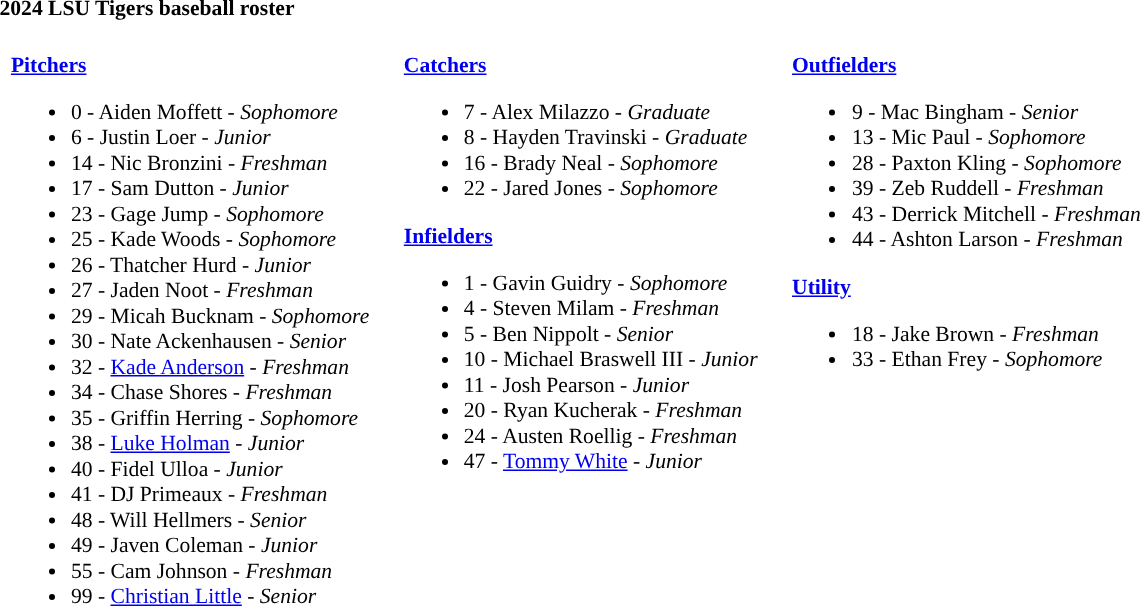<table class="toccolours" style="text-align: left; font-size:90%;">
<tr>
<th colspan="9">2024 LSU Tigers baseball roster</th>
</tr>
<tr>
<td width="03"> </td>
<td valign="top"><br><strong><a href='#'>Pitchers</a></strong><ul><li>0 - Aiden Moffett - <em>Sophomore</em></li><li>6 - Justin Loer - <em>Junior</em></li><li>14 - Nic Bronzini - <em> Freshman</em></li><li>17 - Sam Dutton - <em>Junior</em></li><li>23 - Gage Jump - <em> Sophomore</em></li><li>25 - Kade Woods - <em> Sophomore</em></li><li>26 - Thatcher Hurd - <em>Junior</em></li><li>27 - Jaden Noot - <em> Freshman</em></li><li>29 - Micah Bucknam - <em>Sophomore</em></li><li>30 - Nate Ackenhausen - <em>Senior</em></li><li>32 - <a href='#'>Kade Anderson</a> - <em>Freshman</em></li><li>34 - Chase Shores - <em> Freshman</em></li><li>35 - Griffin Herring - <em>Sophomore</em></li><li>38 - <a href='#'>Luke Holman</a> - <em>Junior</em></li><li>40 - Fidel Ulloa - <em>Junior</em></li><li>41 - DJ Primeaux - <em> Freshman</em></li><li>48 - Will Hellmers - <em>Senior</em></li><li>49 - Javen Coleman - <em> Junior</em></li><li>55 - Cam Johnson - <em>Freshman</em></li><li>99 - <a href='#'>Christian Little</a> - <em>Senior</em></li></ul></td>
<td width="15"> </td>
<td valign="top"><br><strong><a href='#'>Catchers</a></strong><ul><li>7 - Alex Milazzo - <em>Graduate</em></li><li>8 - Hayden Travinski - <em>Graduate</em></li><li>16 - Brady Neal - <em>Sophomore</em></li><li>22 - Jared Jones - <em>Sophomore</em></li></ul><strong><a href='#'>Infielders</a></strong><ul><li>1 - Gavin Guidry - <em>Sophomore</em></li><li>4 - Steven Milam - <em>Freshman</em></li><li>5 - Ben Nippolt - <em>Senior</em></li><li>10 - Michael Braswell III - <em>Junior</em></li><li>11 - Josh Pearson - <em>Junior</em></li><li>20 - Ryan Kucherak - <em>Freshman</em></li><li>24 - Austen Roellig - <em>Freshman</em></li><li>47 - <a href='#'>Tommy White</a> - <em>Junior</em></li></ul></td>
<td width="15"> </td>
<td valign="top"><br><strong><a href='#'>Outfielders</a></strong><ul><li>9 - Mac Bingham - <em>Senior</em></li><li>13 - Mic Paul - <em>Sophomore</em></li><li>28 - Paxton Kling - <em>Sophomore</em></li><li>39 - Zeb Ruddell - <em> Freshman</em></li><li>43 - Derrick Mitchell - <em>Freshman</em></li><li>44 - Ashton Larson - <em>Freshman</em></li></ul><strong><a href='#'>Utility</a></strong><ul><li>18 - Jake Brown - <em>Freshman</em></li><li>33 - Ethan Frey - <em>Sophomore</em></li></ul></td>
<td width="25"> </td>
</tr>
</table>
